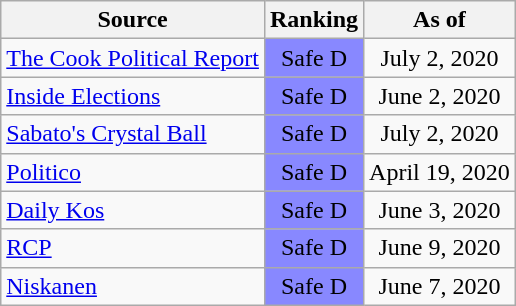<table class="wikitable" style="text-align:center">
<tr>
<th>Source</th>
<th>Ranking</th>
<th>As of</th>
</tr>
<tr>
<td align="left"><a href='#'>The Cook Political Report</a></td>
<td style="background:#88f" data-sort-value=-4>Safe D</td>
<td>July 2, 2020</td>
</tr>
<tr>
<td align="left"><a href='#'>Inside Elections</a></td>
<td style="background:#88f" data-sort-value=-4>Safe D</td>
<td>June 2, 2020</td>
</tr>
<tr>
<td align="left"><a href='#'>Sabato's Crystal Ball</a></td>
<td style="background:#88f" data-sort-value=-4>Safe D</td>
<td>July 2, 2020</td>
</tr>
<tr>
<td align="left"><a href='#'>Politico</a></td>
<td style="background:#88f" data-sort-value=-4>Safe D</td>
<td>April 19, 2020</td>
</tr>
<tr>
<td align="left"><a href='#'>Daily Kos</a></td>
<td style="background:#88f" data-sort-value=-4>Safe D</td>
<td>June 3, 2020</td>
</tr>
<tr>
<td align="left"><a href='#'>RCP</a></td>
<td style="background:#88f" data-sort-value=-4>Safe D</td>
<td>June 9, 2020</td>
</tr>
<tr>
<td align="left"><a href='#'>Niskanen</a></td>
<td style="background:#88f" data-sort-value=-4>Safe D</td>
<td>June 7, 2020</td>
</tr>
</table>
